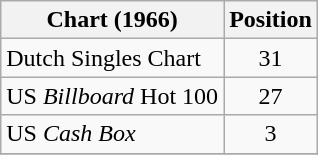<table class="wikitable sortable">
<tr>
<th>Chart (1966)</th>
<th>Position</th>
</tr>
<tr>
<td align="left">Dutch Singles Chart</td>
<td style="text-align:center;">31</td>
</tr>
<tr>
<td>US <em>Billboard</em> Hot 100</td>
<td style="text-align:center;">27</td>
</tr>
<tr>
<td>US <em>Cash Box</em></td>
<td style="text-align:center;">3</td>
</tr>
<tr>
</tr>
</table>
